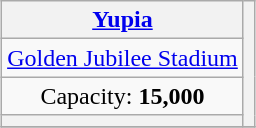<table class="wikitable" style="text-align:center; margin:0.2em auto;">
<tr>
<th><a href='#'>Yupia</a></th>
<th rowspan="4"></th>
</tr>
<tr>
<td><a href='#'>Golden Jubilee Stadium</a></td>
</tr>
<tr>
<td>Capacity: <strong>15,000</strong></td>
</tr>
<tr>
<th></th>
</tr>
<tr>
</tr>
</table>
